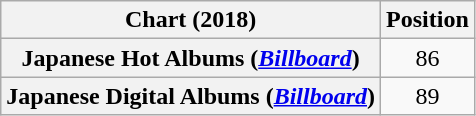<table class="wikitable plainrowheaders">
<tr>
<th scope="col">Chart (2018)</th>
<th scope="col">Position</th>
</tr>
<tr>
<th scope="row">Japanese Hot Albums (<em><a href='#'>Billboard</a></em>)</th>
<td align="center">86</td>
</tr>
<tr>
<th scope="row">Japanese Digital Albums (<em><a href='#'>Billboard</a></em>)</th>
<td align="center">89</td>
</tr>
</table>
